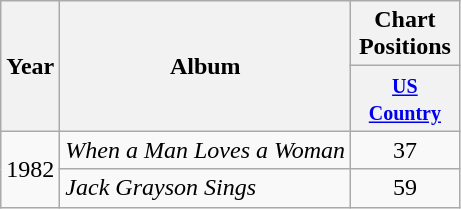<table class="wikitable">
<tr>
<th rowspan="2">Year</th>
<th rowspan="2">Album</th>
<th colspan="1">Chart Positions</th>
</tr>
<tr>
<th width="65"><small><a href='#'>US Country</a></small></th>
</tr>
<tr>
<td rowspan="2">1982</td>
<td><em>When a Man Loves a Woman</em></td>
<td align="center">37</td>
</tr>
<tr>
<td><em>Jack Grayson Sings</em></td>
<td align="center">59</td>
</tr>
</table>
